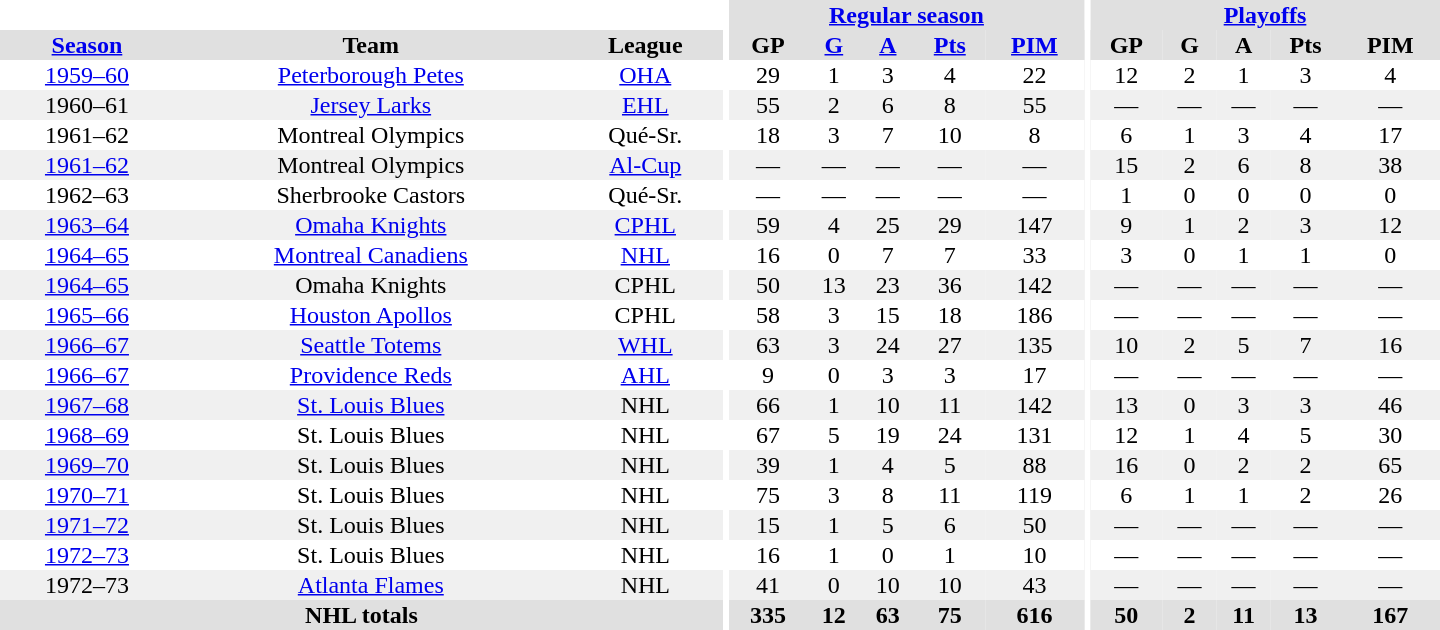<table border="0" cellpadding="1" cellspacing="0" style="text-align:center; width:60em">
<tr bgcolor="#e0e0e0">
<th colspan="3" bgcolor="#ffffff"></th>
<th rowspan="100" bgcolor="#ffffff"></th>
<th colspan="5"><a href='#'>Regular season</a></th>
<th rowspan="100" bgcolor="#ffffff"></th>
<th colspan="5"><a href='#'>Playoffs</a></th>
</tr>
<tr bgcolor="#e0e0e0">
<th><a href='#'>Season</a></th>
<th>Team</th>
<th>League</th>
<th>GP</th>
<th><a href='#'>G</a></th>
<th><a href='#'>A</a></th>
<th><a href='#'>Pts</a></th>
<th><a href='#'>PIM</a></th>
<th>GP</th>
<th>G</th>
<th>A</th>
<th>Pts</th>
<th>PIM</th>
</tr>
<tr>
<td><a href='#'>1959–60</a></td>
<td><a href='#'>Peterborough Petes</a></td>
<td><a href='#'>OHA</a></td>
<td>29</td>
<td>1</td>
<td>3</td>
<td>4</td>
<td>22</td>
<td>12</td>
<td>2</td>
<td>1</td>
<td>3</td>
<td>4</td>
</tr>
<tr bgcolor="#f0f0f0">
<td>1960–61</td>
<td><a href='#'>Jersey Larks</a></td>
<td><a href='#'>EHL</a></td>
<td>55</td>
<td>2</td>
<td>6</td>
<td>8</td>
<td>55</td>
<td>—</td>
<td>—</td>
<td>—</td>
<td>—</td>
<td>—</td>
</tr>
<tr>
<td>1961–62</td>
<td>Montreal Olympics</td>
<td>Qué-Sr.</td>
<td>18</td>
<td>3</td>
<td>7</td>
<td>10</td>
<td>8</td>
<td>6</td>
<td>1</td>
<td>3</td>
<td>4</td>
<td>17</td>
</tr>
<tr bgcolor="#f0f0f0">
<td><a href='#'>1961–62</a></td>
<td>Montreal Olympics</td>
<td><a href='#'>Al-Cup</a></td>
<td>—</td>
<td>—</td>
<td>—</td>
<td>—</td>
<td>—</td>
<td>15</td>
<td>2</td>
<td>6</td>
<td>8</td>
<td>38</td>
</tr>
<tr>
<td>1962–63</td>
<td>Sherbrooke Castors</td>
<td>Qué-Sr.</td>
<td>—</td>
<td>—</td>
<td>—</td>
<td>—</td>
<td>—</td>
<td>1</td>
<td>0</td>
<td>0</td>
<td>0</td>
<td>0</td>
</tr>
<tr bgcolor="#f0f0f0">
<td><a href='#'>1963–64</a></td>
<td><a href='#'>Omaha Knights</a></td>
<td><a href='#'>CPHL</a></td>
<td>59</td>
<td>4</td>
<td>25</td>
<td>29</td>
<td>147</td>
<td>9</td>
<td>1</td>
<td>2</td>
<td>3</td>
<td>12</td>
</tr>
<tr>
<td><a href='#'>1964–65</a></td>
<td><a href='#'>Montreal Canadiens</a></td>
<td><a href='#'>NHL</a></td>
<td>16</td>
<td>0</td>
<td>7</td>
<td>7</td>
<td>33</td>
<td>3</td>
<td>0</td>
<td>1</td>
<td>1</td>
<td>0</td>
</tr>
<tr bgcolor="#f0f0f0">
<td><a href='#'>1964–65</a></td>
<td>Omaha Knights</td>
<td>CPHL</td>
<td>50</td>
<td>13</td>
<td>23</td>
<td>36</td>
<td>142</td>
<td>—</td>
<td>—</td>
<td>—</td>
<td>—</td>
<td>—</td>
</tr>
<tr>
<td><a href='#'>1965–66</a></td>
<td><a href='#'>Houston Apollos</a></td>
<td>CPHL</td>
<td>58</td>
<td>3</td>
<td>15</td>
<td>18</td>
<td>186</td>
<td>—</td>
<td>—</td>
<td>—</td>
<td>—</td>
<td>—</td>
</tr>
<tr bgcolor="#f0f0f0">
<td><a href='#'>1966–67</a></td>
<td><a href='#'>Seattle Totems</a></td>
<td><a href='#'>WHL</a></td>
<td>63</td>
<td>3</td>
<td>24</td>
<td>27</td>
<td>135</td>
<td>10</td>
<td>2</td>
<td>5</td>
<td>7</td>
<td>16</td>
</tr>
<tr>
<td><a href='#'>1966–67</a></td>
<td><a href='#'>Providence Reds</a></td>
<td><a href='#'>AHL</a></td>
<td>9</td>
<td>0</td>
<td>3</td>
<td>3</td>
<td>17</td>
<td>—</td>
<td>—</td>
<td>—</td>
<td>—</td>
<td>—</td>
</tr>
<tr bgcolor="#f0f0f0">
<td><a href='#'>1967–68</a></td>
<td><a href='#'>St. Louis Blues</a></td>
<td>NHL</td>
<td>66</td>
<td>1</td>
<td>10</td>
<td>11</td>
<td>142</td>
<td>13</td>
<td>0</td>
<td>3</td>
<td>3</td>
<td>46</td>
</tr>
<tr>
<td><a href='#'>1968–69</a></td>
<td>St. Louis Blues</td>
<td>NHL</td>
<td>67</td>
<td>5</td>
<td>19</td>
<td>24</td>
<td>131</td>
<td>12</td>
<td>1</td>
<td>4</td>
<td>5</td>
<td>30</td>
</tr>
<tr bgcolor="#f0f0f0">
<td><a href='#'>1969–70</a></td>
<td>St. Louis Blues</td>
<td>NHL</td>
<td>39</td>
<td>1</td>
<td>4</td>
<td>5</td>
<td>88</td>
<td>16</td>
<td>0</td>
<td>2</td>
<td>2</td>
<td>65</td>
</tr>
<tr>
<td><a href='#'>1970–71</a></td>
<td>St. Louis Blues</td>
<td>NHL</td>
<td>75</td>
<td>3</td>
<td>8</td>
<td>11</td>
<td>119</td>
<td>6</td>
<td>1</td>
<td>1</td>
<td>2</td>
<td>26</td>
</tr>
<tr bgcolor="#f0f0f0">
<td><a href='#'>1971–72</a></td>
<td>St. Louis Blues</td>
<td>NHL</td>
<td>15</td>
<td>1</td>
<td>5</td>
<td>6</td>
<td>50</td>
<td>—</td>
<td>—</td>
<td>—</td>
<td>—</td>
<td>—</td>
</tr>
<tr>
<td><a href='#'>1972–73</a></td>
<td>St. Louis Blues</td>
<td>NHL</td>
<td>16</td>
<td>1</td>
<td>0</td>
<td>1</td>
<td>10</td>
<td>—</td>
<td>—</td>
<td>—</td>
<td>—</td>
<td>—</td>
</tr>
<tr bgcolor="#f0f0f0">
<td>1972–73</td>
<td><a href='#'>Atlanta Flames</a></td>
<td>NHL</td>
<td>41</td>
<td>0</td>
<td>10</td>
<td>10</td>
<td>43</td>
<td>—</td>
<td>—</td>
<td>—</td>
<td>—</td>
<td>—</td>
</tr>
<tr bgcolor="#e0e0e0">
<th colspan="3">NHL totals</th>
<th>335</th>
<th>12</th>
<th>63</th>
<th>75</th>
<th>616</th>
<th>50</th>
<th>2</th>
<th>11</th>
<th>13</th>
<th>167</th>
</tr>
</table>
